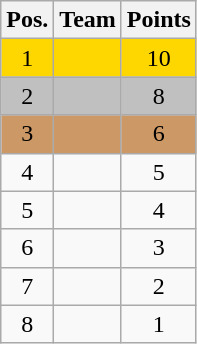<table class="wikitable" style="text-align:left;">
<tr>
<th>Pos.</th>
<th>Team</th>
<th>Points</th>
</tr>
<tr style="background:gold;">
<td align=center>1</td>
<td></td>
<td align=center>10</td>
</tr>
<tr style="background:silver;">
<td align=center>2</td>
<td></td>
<td align=center>8</td>
</tr>
<tr style="background:#c96;">
<td align=center>3</td>
<td></td>
<td align=center>6</td>
</tr>
<tr>
<td align=center>4</td>
<td></td>
<td align=center>5</td>
</tr>
<tr>
<td align=center>5</td>
<td></td>
<td align=center>4</td>
</tr>
<tr>
<td align=center>6</td>
<td></td>
<td align=center>3</td>
</tr>
<tr>
<td align=center>7</td>
<td></td>
<td align=center>2</td>
</tr>
<tr>
<td align=center>8</td>
<td></td>
<td align=center>1</td>
</tr>
</table>
